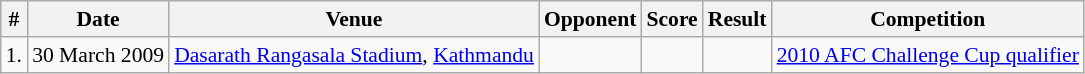<table class="wikitable" style="font-size:90%">
<tr>
<th>#</th>
<th>Date</th>
<th>Venue</th>
<th>Opponent</th>
<th>Score</th>
<th>Result</th>
<th>Competition</th>
</tr>
<tr>
<td>1.</td>
<td>30 March 2009</td>
<td><a href='#'>Dasarath Rangasala Stadium</a>, <a href='#'>Kathmandu</a></td>
<td></td>
<td></td>
<td></td>
<td><a href='#'>2010 AFC Challenge Cup qualifier</a></td>
</tr>
</table>
